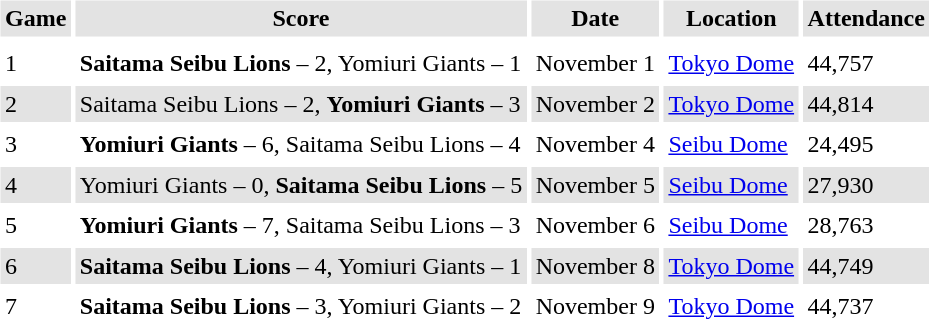<table border="0" cellspacing="3" cellpadding="3">
<tr style="background: #e3e3e3;">
<th>Game</th>
<th>Score</th>
<th>Date</th>
<th>Location</th>
<th>Attendance</th>
</tr>
<tr style="background: #e3e3e3;">
</tr>
<tr>
<td>1</td>
<td><strong>Saitama Seibu Lions</strong> – 2, Yomiuri Giants – 1</td>
<td>November 1</td>
<td><a href='#'>Tokyo Dome</a></td>
<td>44,757</td>
</tr>
<tr style="background: #e3e3e3;">
<td>2</td>
<td>Saitama Seibu Lions – 2, <strong>Yomiuri Giants</strong> – 3</td>
<td>November 2</td>
<td><a href='#'>Tokyo Dome</a></td>
<td>44,814</td>
</tr>
<tr>
<td>3</td>
<td><strong>Yomiuri Giants</strong> – 6, Saitama Seibu Lions – 4</td>
<td>November 4</td>
<td><a href='#'>Seibu Dome</a></td>
<td>24,495</td>
</tr>
<tr style="background: #e3e3e3;">
<td>4</td>
<td>Yomiuri Giants – 0, <strong>Saitama Seibu Lions</strong> – 5</td>
<td>November 5</td>
<td><a href='#'>Seibu Dome</a></td>
<td>27,930</td>
</tr>
<tr>
<td>5</td>
<td><strong>Yomiuri Giants</strong> – 7, Saitama Seibu Lions – 3</td>
<td>November 6</td>
<td><a href='#'>Seibu Dome</a></td>
<td>28,763</td>
</tr>
<tr style="background: #e3e3e3;">
<td>6</td>
<td><strong>Saitama Seibu Lions</strong> – 4, Yomiuri Giants – 1</td>
<td>November 8</td>
<td><a href='#'>Tokyo Dome</a></td>
<td>44,749</td>
</tr>
<tr>
<td>7</td>
<td><strong>Saitama Seibu Lions</strong> – 3, Yomiuri Giants – 2</td>
<td>November 9</td>
<td><a href='#'>Tokyo Dome</a></td>
<td>44,737</td>
</tr>
</table>
